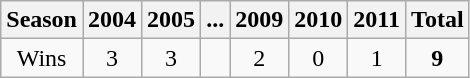<table class="wikitable">
<tr>
<th>Season</th>
<th>2004</th>
<th>2005</th>
<th>...</th>
<th>2009</th>
<th>2010</th>
<th>2011</th>
<th><strong>Total</strong></th>
</tr>
<tr align="center">
<td>Wins</td>
<td>3</td>
<td>3</td>
<td></td>
<td>2</td>
<td>0</td>
<td>1</td>
<td><strong>9</strong></td>
</tr>
</table>
